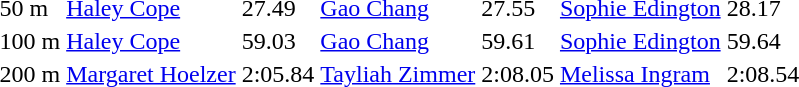<table>
<tr>
<td>50 m</td>
<td> <a href='#'>Haley Cope</a></td>
<td>27.49</td>
<td> <a href='#'>Gao Chang</a></td>
<td>27.55</td>
<td> <a href='#'>Sophie Edington</a></td>
<td>28.17</td>
</tr>
<tr>
<td>100 m</td>
<td> <a href='#'>Haley Cope</a></td>
<td>59.03</td>
<td> <a href='#'>Gao Chang</a></td>
<td>59.61</td>
<td> <a href='#'>Sophie Edington</a></td>
<td>59.64</td>
</tr>
<tr>
<td>200 m</td>
<td> <a href='#'>Margaret Hoelzer</a></td>
<td>2:05.84</td>
<td> <a href='#'>Tayliah Zimmer</a></td>
<td>2:08.05</td>
<td> <a href='#'>Melissa Ingram</a></td>
<td>2:08.54</td>
</tr>
</table>
